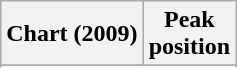<table class="wikitable plainrowheaders" style="text-align:center">
<tr>
<th scope="col">Chart (2009)</th>
<th scope="col">Peak<br>position</th>
</tr>
<tr>
</tr>
<tr>
</tr>
</table>
